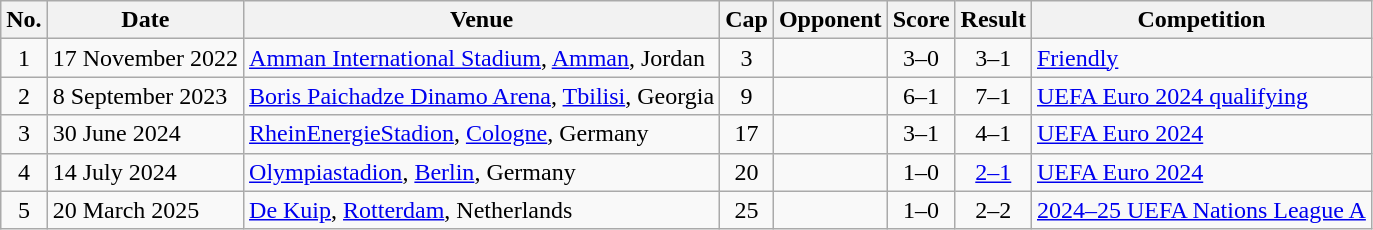<table class="wikitable sortable">
<tr>
<th scope="col">No.</th>
<th scope="col">Date</th>
<th scope="col">Venue</th>
<th scope="col">Cap</th>
<th scope="col">Opponent</th>
<th scope="col">Score</th>
<th scope="col">Result</th>
<th scope="col">Competition</th>
</tr>
<tr>
<td style="text-align:center">1</td>
<td>17 November 2022</td>
<td><a href='#'>Amman International Stadium</a>, <a href='#'>Amman</a>, Jordan</td>
<td align=center>3</td>
<td></td>
<td style="text-align:center">3–0</td>
<td style="text-align:center">3–1</td>
<td><a href='#'>Friendly</a></td>
</tr>
<tr>
<td style="text-align:center">2</td>
<td>8 September 2023</td>
<td><a href='#'>Boris Paichadze Dinamo Arena</a>, <a href='#'>Tbilisi</a>, Georgia</td>
<td align=center>9</td>
<td></td>
<td style="text-align:center">6–1</td>
<td style="text-align:center">7–1</td>
<td><a href='#'>UEFA Euro 2024 qualifying</a></td>
</tr>
<tr>
<td style="text-align:center">3</td>
<td>30 June 2024</td>
<td><a href='#'>RheinEnergieStadion</a>, <a href='#'>Cologne</a>, Germany</td>
<td align=center>17</td>
<td></td>
<td style="text-align:center">3–1</td>
<td style="text-align:center">4–1</td>
<td><a href='#'>UEFA Euro 2024</a></td>
</tr>
<tr>
<td style="text-align:center">4</td>
<td>14 July 2024</td>
<td><a href='#'>Olympiastadion</a>, <a href='#'>Berlin</a>, Germany</td>
<td align=center>20</td>
<td></td>
<td style="text-align:center">1–0</td>
<td style="text-align:center"><a href='#'>2–1</a></td>
<td><a href='#'>UEFA Euro 2024</a></td>
</tr>
<tr>
<td style="text-align:center">5</td>
<td>20 March 2025</td>
<td><a href='#'>De Kuip</a>, <a href='#'>Rotterdam</a>, Netherlands</td>
<td align=center>25</td>
<td></td>
<td style="text-align:center">1–0</td>
<td style="text-align:center">2–2</td>
<td><a href='#'>2024–25 UEFA Nations League A</a></td>
</tr>
</table>
